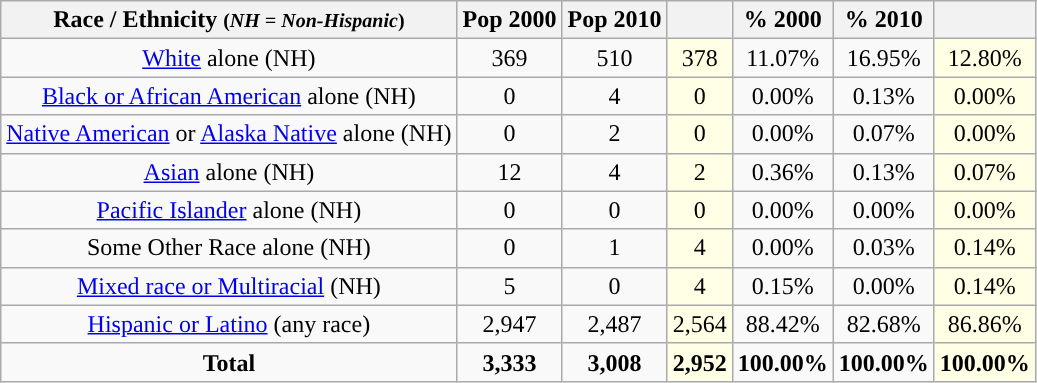<table class="wikitable" style="text-align:center;">
<tr>
<th>Race / Ethnicity <small>(<em>NH = Non-Hispanic</em>)</small></th>
<th>Pop 2000</th>
<th>Pop 2010</th>
<th></th>
<th>% 2000</th>
<th>% 2010</th>
<th></th>
</tr>
<tr>
<td><a href='#'>White</a> alone (NH)</td>
<td>369</td>
<td>510</td>
<td style='background: #ffffe6;'>378</td>
<td>11.07%</td>
<td>16.95%</td>
<td style='background: #ffffe6;'>12.80%</td>
</tr>
<tr>
<td><a href='#'>Black or African American</a> alone (NH)</td>
<td>0</td>
<td>4</td>
<td style='background: #ffffe6;'>0</td>
<td>0.00%</td>
<td>0.13%</td>
<td style='background: #ffffe6;'>0.00%</td>
</tr>
<tr>
<td><a href='#'>Native American</a> or <a href='#'>Alaska Native</a> alone (NH)</td>
<td>0</td>
<td>2</td>
<td style='background: #ffffe6;'>0</td>
<td>0.00%</td>
<td>0.07%</td>
<td style='background: #ffffe6;'>0.00%</td>
</tr>
<tr>
<td><a href='#'>Asian</a> alone (NH)</td>
<td>12</td>
<td>4</td>
<td style='background: #ffffe6;'>2</td>
<td>0.36%</td>
<td>0.13%</td>
<td style='background: #ffffe6;'>0.07%</td>
</tr>
<tr>
<td><a href='#'>Pacific Islander</a> alone (NH)</td>
<td>0</td>
<td>0</td>
<td style='background: #ffffe6;'>0</td>
<td>0.00%</td>
<td>0.00%</td>
<td style='background: #ffffe6;'>0.00%</td>
</tr>
<tr>
<td>Some Other Race alone (NH)</td>
<td>0</td>
<td>1</td>
<td style='background: #ffffe6;'>4</td>
<td>0.00%</td>
<td>0.03%</td>
<td style='background: #ffffe6;'>0.14%</td>
</tr>
<tr>
<td><a href='#'>Mixed race or Multiracial</a> (NH)</td>
<td>5</td>
<td>0</td>
<td style='background: #ffffe6;'>4</td>
<td>0.15%</td>
<td>0.00%</td>
<td style='background: #ffffe6;'>0.14%</td>
</tr>
<tr>
<td><a href='#'>Hispanic or Latino</a> (any race)</td>
<td>2,947</td>
<td>2,487</td>
<td style='background: #ffffe6;'>2,564</td>
<td>88.42%</td>
<td>82.68%</td>
<td style='background: #ffffe6;'>86.86%</td>
</tr>
<tr>
<td><strong>Total</strong></td>
<td><strong>3,333</strong></td>
<td><strong>3,008</strong></td>
<td style='background: #ffffe6;'><strong>2,952</strong></td>
<td><strong>100.00%</strong></td>
<td><strong>100.00%</strong></td>
<td style='background: #ffffe6;'><strong>100.00%</strong></td>
</tr>
</table>
